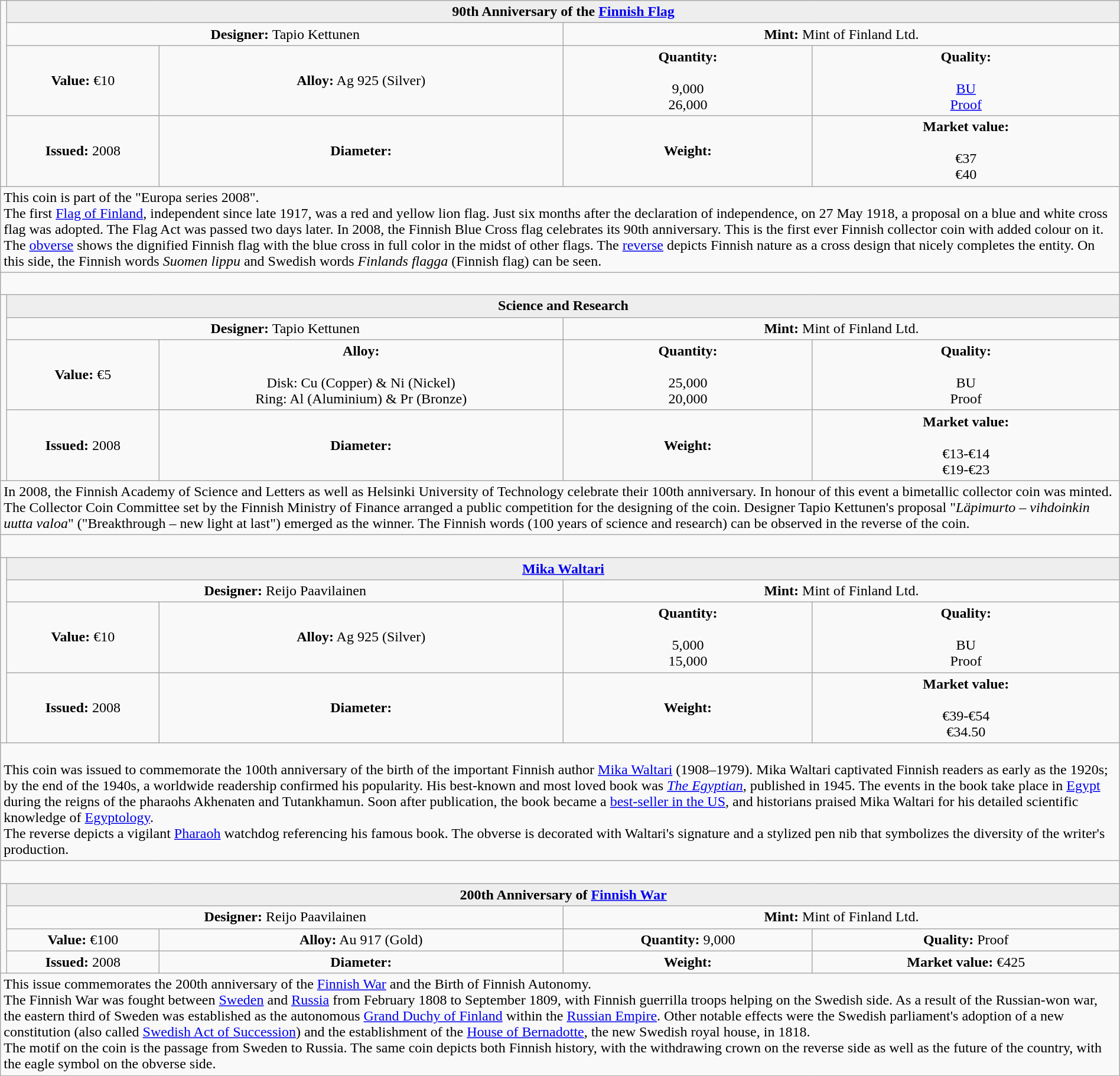<table class="wikitable" style="width:100%;">
<tr>
<td rowspan="4"  style="white-space:nowrap; width:330px; text-align:center;"></td>
<th colspan="4"  style="text-align:center; background:#eee;">90th Anniversary of the <a href='#'>Finnish Flag</a></th>
</tr>
<tr style="text-align:center;">
<td colspan="2"  style="width:50%; "><strong>Designer:</strong> Tapio Kettunen</td>
<td colspan="2"  style="width:50%; "><strong>Mint:</strong> Mint of Finland Ltd.</td>
</tr>
<tr>
<td align=center><strong>Value:</strong> €10</td>
<td align=center><strong>Alloy:</strong> Ag 925 (Silver)</td>
<td align=center><strong>Quantity:</strong> <br><br>9,000<br>
26,000</td>
<td align=center><strong>Quality:</strong> <br><br><a href='#'>BU</a><br>
<a href='#'>Proof</a></td>
</tr>
<tr>
<td align=center><strong>Issued:</strong> 2008</td>
<td align=center><strong>Diameter:</strong> </td>
<td align=center><strong>Weight:</strong> </td>
<td align=center><strong>Market value:</strong> <br><br>€37 <br>
€40</td>
</tr>
<tr>
<td colspan="5" style="text-align:left;">This coin is part of the "Europa series 2008".<br>The first <a href='#'>Flag of Finland</a>, independent since late 1917, was a red and yellow lion flag. Just six months after the declaration of independence, on 27 May 1918, a proposal on a blue and white cross flag was adopted. The Flag Act was passed two days later. In 2008, the Finnish Blue Cross flag celebrates its 90th anniversary. This is the first ever Finnish collector coin with added colour on it.<br>The <a href='#'>obverse</a> shows the dignified Finnish flag with the blue cross in full color in the midst of other flags. The <a href='#'>reverse</a> depicts Finnish nature as a cross design that nicely completes the entity. On this side, the Finnish words <em>Suomen lippu</em> and Swedish words <em>Finlands flagga</em> (Finnish flag) can be seen.</td>
</tr>
<tr>
<td colspan="5"> </td>
</tr>
<tr>
<td rowspan="4"  style="white-space:nowrap; width:330px; text-align:center;"></td>
<th colspan="4"  style="text-align:center; background:#eee;">Science and Research</th>
</tr>
<tr style="text-align:center;">
<td colspan="2"  style="width:50%; "><strong>Designer:</strong> Tapio Kettunen</td>
<td colspan="2"  style="width:50%; "><strong>Mint:</strong> Mint of Finland Ltd.</td>
</tr>
<tr>
<td align=center><strong>Value:</strong> €5</td>
<td align=center><strong>Alloy:</strong> <br><br>Disk: Cu (Copper) & Ni (Nickel) <br>
Ring: Al (Aluminium) & Pr (Bronze)</td>
<td align=center><strong>Quantity:</strong> <br><br>25,000<br>
20,000</td>
<td align=center><strong>Quality:</strong> <br><br>BU<br>
Proof</td>
</tr>
<tr>
<td align=center><strong>Issued:</strong> 2008</td>
<td align=center><strong>Diameter:</strong> </td>
<td align=center><strong>Weight:</strong> </td>
<td align=center><strong>Market value:</strong> <br><br>€13-€14 <br>
€19-€23</td>
</tr>
<tr>
<td colspan="5" style="text-align:left;">In 2008, the Finnish Academy of Science and Letters as well as Helsinki University of Technology celebrate their 100th anniversary. In honour of this event a bimetallic collector coin was minted.<br>The Collector Coin Committee set by the Finnish Ministry of Finance arranged a public competition for the designing of the coin. Designer Tapio Kettunen's proposal "<em>Läpimurto – vihdoinkin uutta valoa</em>" ("Breakthrough – new light at last") emerged as the winner. The Finnish words <em></em> (100 years of science and research) can be observed in the reverse of the coin.</td>
</tr>
<tr>
<td colspan="5"> </td>
</tr>
<tr>
<td rowspan="4"  style="white-space:nowrap; width:330px; text-align:center;"></td>
<th colspan="4"  style="text-align:center; background:#eee;"><a href='#'>Mika Waltari</a></th>
</tr>
<tr style="text-align:center;">
<td colspan="2"  style="width:50%; "><strong>Designer:</strong> Reijo Paavilainen</td>
<td colspan="2"  style="width:50%; "><strong>Mint:</strong> Mint of Finland Ltd.</td>
</tr>
<tr>
<td align=center><strong>Value:</strong> €10</td>
<td align=center><strong>Alloy:</strong> Ag 925 (Silver)</td>
<td align=center><strong>Quantity:</strong> <br><br>5,000<br>
15,000</td>
<td align=center><strong>Quality:</strong> <br><br>BU<br>
Proof</td>
</tr>
<tr>
<td align=center><strong>Issued:</strong> 2008</td>
<td align=center><strong>Diameter:</strong> </td>
<td align=center><strong>Weight:</strong> </td>
<td align=center><strong>Market value:</strong> <br><br>€39-€54 <br>
€34.50</td>
</tr>
<tr>
<td colspan="5" style="text-align:left;"><br>This coin was issued to commemorate the 100th anniversary of the birth of the important Finnish author <a href='#'>Mika Waltari</a> (1908–1979). Mika Waltari captivated Finnish readers as early as the 1920s; by the end of the 1940s, a worldwide readership confirmed his popularity. His best-known and most loved book was <em><a href='#'>The Egyptian</a></em>, published in 1945. The events in the book take place in <a href='#'>Egypt</a> during the reigns of the pharaohs Akhenaten and Tutankhamun. Soon after publication, the book became a <a href='#'>best-seller in the US</a>, and historians praised Mika Waltari for his detailed scientific knowledge of <a href='#'>Egyptology</a>.<br>The reverse depicts a vigilant <a href='#'>Pharaoh</a> watchdog referencing his famous book. The obverse is decorated with Waltari's signature and a stylized pen nib that symbolizes the diversity of the writer's production.</td>
</tr>
<tr>
<td colspan="5"> </td>
</tr>
<tr>
<td rowspan="4"  style="white-space:nowrap; width:330px; text-align:center;"></td>
<th colspan="4"  style="text-align:center; background:#eee;">200th Anniversary of <a href='#'>Finnish War</a></th>
</tr>
<tr style="text-align:center;">
<td colspan="2"  style="width:50%; "><strong>Designer:</strong> Reijo Paavilainen</td>
<td colspan="2"  style="width:50%; "><strong>Mint:</strong> Mint of Finland Ltd.</td>
</tr>
<tr>
<td align=center><strong>Value:</strong> €100</td>
<td align=center><strong>Alloy:</strong> Au 917 (Gold)</td>
<td align=center><strong>Quantity:</strong> 9,000</td>
<td align=center><strong>Quality:</strong> Proof</td>
</tr>
<tr>
<td align=center><strong>Issued:</strong> 2008</td>
<td align=center><strong>Diameter:</strong> </td>
<td align=center><strong>Weight:</strong> </td>
<td align=center><strong>Market value:</strong> €425</td>
</tr>
<tr>
<td colspan="5" style="text-align:left;">This issue commemorates the 200th anniversary of the <a href='#'>Finnish War</a> and the Birth of Finnish Autonomy.<br>The Finnish War was fought between <a href='#'>Sweden</a> and <a href='#'>Russia</a> from February 1808 to September 1809, with Finnish guerrilla troops helping on the Swedish side. As a result of the Russian-won war, the eastern third of Sweden was established as the autonomous <a href='#'>Grand Duchy of Finland</a> within the <a href='#'>Russian Empire</a>. Other notable effects were the Swedish parliament's adoption of a new constitution (also called <a href='#'>Swedish Act of Succession</a>) and the establishment of the <a href='#'>House of Bernadotte</a>, the new Swedish royal house, in 1818.<br>The motif on the coin is the passage from Sweden to Russia. The same coin depicts both Finnish history, with the withdrawing crown on the reverse side as well as the future of the country, with the eagle symbol on the obverse side.</td>
</tr>
</table>
